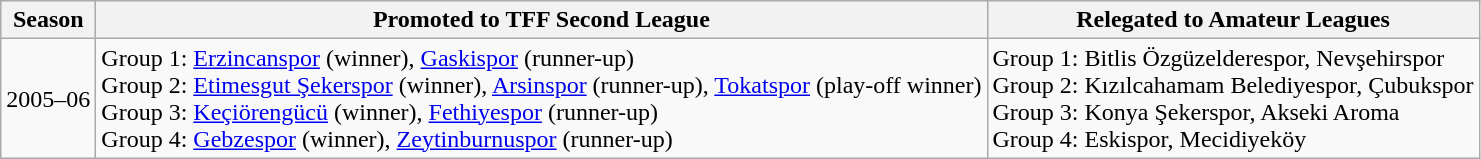<table class="wikitable">
<tr>
<th>Season</th>
<th>Promoted to TFF Second League</th>
<th>Relegated to Amateur Leagues</th>
</tr>
<tr>
<td>2005–06</td>
<td>Group 1: <a href='#'>Erzincanspor</a> (winner), <a href='#'>Gaskispor</a> (runner-up)<br>Group 2: <a href='#'>Etimesgut Şekerspor</a> (winner), <a href='#'>Arsinspor</a> (runner-up), <a href='#'>Tokatspor</a> (play-off winner)<br>Group 3: <a href='#'>Keçiörengücü</a> (winner), <a href='#'>Fethiyespor</a> (runner-up)<br>Group 4: <a href='#'>Gebzespor</a> (winner), <a href='#'>Zeytinburnuspor</a> (runner-up)</td>
<td>Group 1: Bitlis Özgüzelderespor, Nevşehirspor<br>Group 2: Kızılcahamam Belediyespor, Çubukspor<br>Group 3: Konya Şekerspor, Akseki Aroma <br>Group 4: Eskispor, Mecidiyeköy</td>
</tr>
</table>
